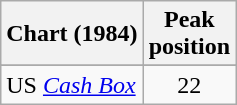<table class="wikitable sortable">
<tr>
<th>Chart (1984)</th>
<th>Peak<br>position</th>
</tr>
<tr>
</tr>
<tr>
</tr>
<tr>
</tr>
<tr>
</tr>
<tr>
</tr>
<tr>
</tr>
<tr>
</tr>
<tr>
</tr>
<tr>
<td>US <em><a href='#'>Cash Box</a></em></td>
<td align="center">22</td>
</tr>
</table>
